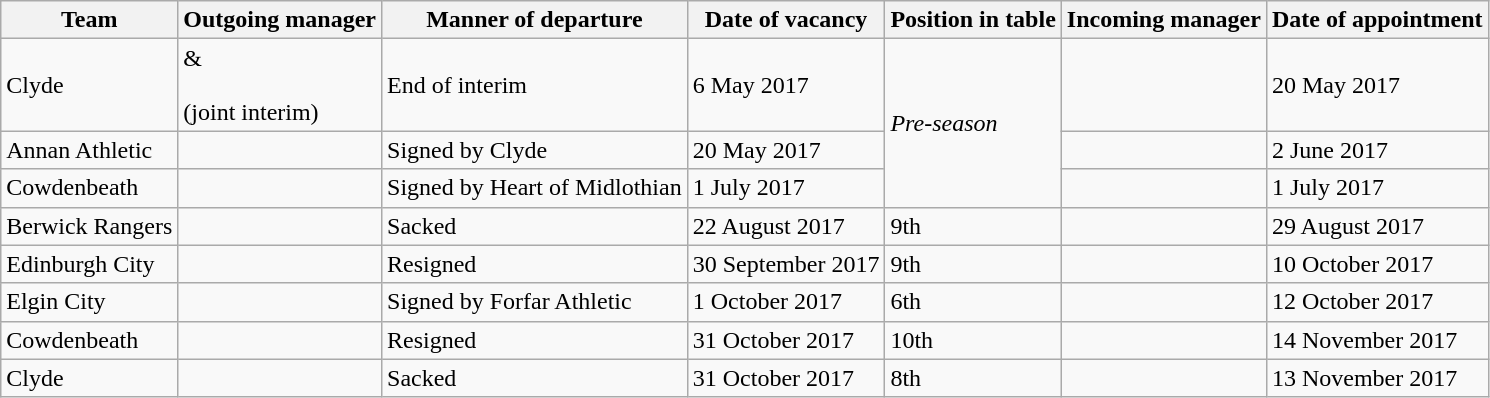<table class="wikitable sortable">
<tr>
<th>Team</th>
<th>Outgoing manager</th>
<th>Manner of departure</th>
<th>Date of vacancy</th>
<th>Position in table</th>
<th>Incoming manager</th>
<th>Date of appointment</th>
</tr>
<tr>
<td>Clyde</td>
<td>  &<br> <br>(joint interim)</td>
<td>End of interim</td>
<td>6 May 2017</td>
<td rowspan="3"><em>Pre-season</em></td>
<td> </td>
<td>20 May 2017</td>
</tr>
<tr>
<td>Annan Athletic</td>
<td> </td>
<td>Signed by Clyde</td>
<td>20 May 2017</td>
<td> </td>
<td>2 June 2017</td>
</tr>
<tr>
<td>Cowdenbeath</td>
<td> </td>
<td>Signed by Heart of Midlothian</td>
<td>1 July 2017</td>
<td> </td>
<td>1 July 2017</td>
</tr>
<tr>
<td>Berwick Rangers</td>
<td> </td>
<td>Sacked</td>
<td>22 August 2017</td>
<td>9th</td>
<td> </td>
<td>29 August 2017</td>
</tr>
<tr>
<td>Edinburgh City</td>
<td> </td>
<td>Resigned</td>
<td>30 September 2017</td>
<td>9th</td>
<td> </td>
<td>10 October 2017</td>
</tr>
<tr>
<td>Elgin City</td>
<td> </td>
<td>Signed by Forfar Athletic</td>
<td>1 October 2017</td>
<td>6th</td>
<td> </td>
<td>12 October 2017</td>
</tr>
<tr>
<td>Cowdenbeath</td>
<td> </td>
<td>Resigned</td>
<td>31 October 2017</td>
<td>10th</td>
<td> </td>
<td>14 November 2017</td>
</tr>
<tr>
<td>Clyde</td>
<td> </td>
<td>Sacked</td>
<td>31 October 2017</td>
<td>8th</td>
<td> </td>
<td>13 November 2017</td>
</tr>
</table>
